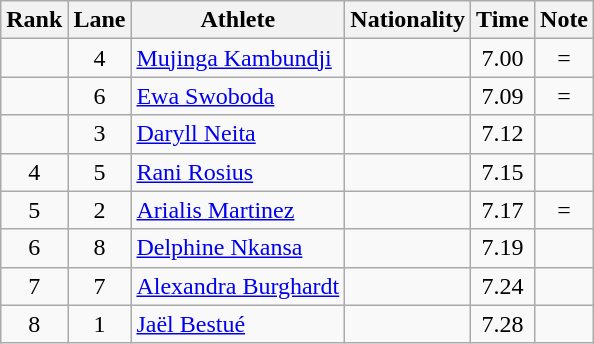<table class="wikitable sortable" style="text-align:center">
<tr>
<th>Rank</th>
<th>Lane</th>
<th>Athlete</th>
<th>Nationality</th>
<th>Time</th>
<th>Note</th>
</tr>
<tr>
<td></td>
<td>4</td>
<td align=left><a href='#'>Mujinga Kambundji</a></td>
<td align=left></td>
<td>7.00</td>
<td>=</td>
</tr>
<tr>
<td></td>
<td>6</td>
<td align=left><a href='#'>Ewa Swoboda</a></td>
<td align=left></td>
<td>7.09</td>
<td>=</td>
</tr>
<tr>
<td></td>
<td>3</td>
<td align=left><a href='#'>Daryll Neita</a></td>
<td align=left></td>
<td>7.12</td>
<td></td>
</tr>
<tr>
<td>4</td>
<td>5</td>
<td align=left><a href='#'>Rani Rosius</a></td>
<td align=left></td>
<td>7.15</td>
<td></td>
</tr>
<tr>
<td>5</td>
<td>2</td>
<td align=left><a href='#'>Arialis Martinez</a></td>
<td align=left></td>
<td>7.17</td>
<td>=</td>
</tr>
<tr>
<td>6</td>
<td>8</td>
<td align=left><a href='#'>Delphine Nkansa</a></td>
<td align=left></td>
<td>7.19</td>
<td></td>
</tr>
<tr>
<td>7</td>
<td>7</td>
<td align=left><a href='#'>Alexandra Burghardt</a></td>
<td align=left></td>
<td>7.24</td>
<td></td>
</tr>
<tr>
<td>8</td>
<td>1</td>
<td align=left><a href='#'>Jaël Bestué</a></td>
<td align=left></td>
<td>7.28</td>
<td></td>
</tr>
</table>
